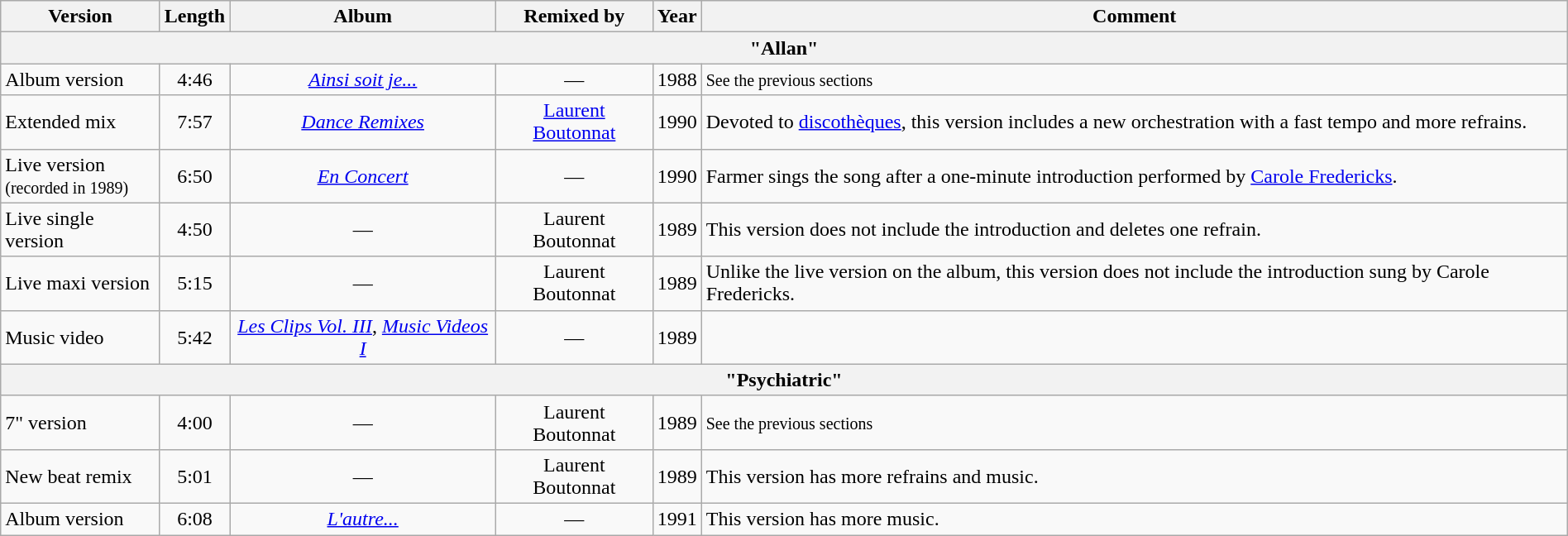<table class="wikitable sortable" style="width:100%;">
<tr>
<th>Version</th>
<th>Length</th>
<th>Album</th>
<th>Remixed by</th>
<th>Year</th>
<th>Comment</th>
</tr>
<tr>
<th colspan="6">"Allan"</th>
</tr>
<tr>
<td>Album version</td>
<td style="text-align:center;">4:46</td>
<td style="text-align:center;"><em><a href='#'>Ainsi soit je...</a></em></td>
<td style="text-align:center;">—</td>
<td style="text-align:center;">1988</td>
<td><small>See the previous sections</small></td>
</tr>
<tr>
<td>Extended mix</td>
<td style="text-align:center;">7:57</td>
<td style="text-align:center;"><em><a href='#'>Dance Remixes</a></em></td>
<td style="text-align:center;"><a href='#'>Laurent Boutonnat</a></td>
<td style="text-align:center;">1990</td>
<td>Devoted to <a href='#'>discothèques</a>, this version includes a new orchestration with a fast tempo and more refrains.</td>
</tr>
<tr>
<td>Live version <br> <small>(recorded in 1989)</small></td>
<td style="text-align:center;">6:50</td>
<td style="text-align:center;"><em><a href='#'>En Concert</a></em></td>
<td style="text-align:center;">—</td>
<td style="text-align:center;">1990</td>
<td>Farmer sings the song after a one-minute introduction performed by <a href='#'>Carole Fredericks</a>.</td>
</tr>
<tr>
<td>Live single version</td>
<td style="text-align:center;">4:50</td>
<td style="text-align:center;">—</td>
<td style="text-align:center;">Laurent Boutonnat</td>
<td style="text-align:center;">1989</td>
<td>This version does not include the introduction and deletes one refrain.</td>
</tr>
<tr>
<td>Live maxi version</td>
<td style="text-align:center;">5:15</td>
<td style="text-align:center;">—</td>
<td style="text-align:center;">Laurent Boutonnat</td>
<td style="text-align:center;">1989</td>
<td>Unlike the live version on the album, this version does not include the introduction sung by Carole Fredericks.</td>
</tr>
<tr>
<td>Music video</td>
<td style="text-align:center;">5:42</td>
<td style="text-align:center;"><em><a href='#'>Les Clips Vol. III</a></em>, <em><a href='#'>Music Videos I</a></em></td>
<td style="text-align:center;">—</td>
<td style="text-align:center;">1989</td>
<td></td>
</tr>
<tr>
<th colspan="6">"Psychiatric"</th>
</tr>
<tr>
<td>7" version</td>
<td style="text-align:center;">4:00</td>
<td style="text-align:center;">—</td>
<td style="text-align:center;">Laurent Boutonnat</td>
<td style="text-align:center;">1989</td>
<td><small>See the previous sections</small></td>
</tr>
<tr>
<td>New beat remix</td>
<td style="text-align:center;">5:01</td>
<td style="text-align:center;">—</td>
<td style="text-align:center;">Laurent Boutonnat</td>
<td style="text-align:center;">1989</td>
<td>This version has more refrains and music.</td>
</tr>
<tr>
<td>Album version</td>
<td style="text-align:center;">6:08</td>
<td style="text-align:center;"><em><a href='#'>L'autre...</a></em></td>
<td style="text-align:center;">—</td>
<td style="text-align:center;">1991</td>
<td>This version has more music.</td>
</tr>
</table>
